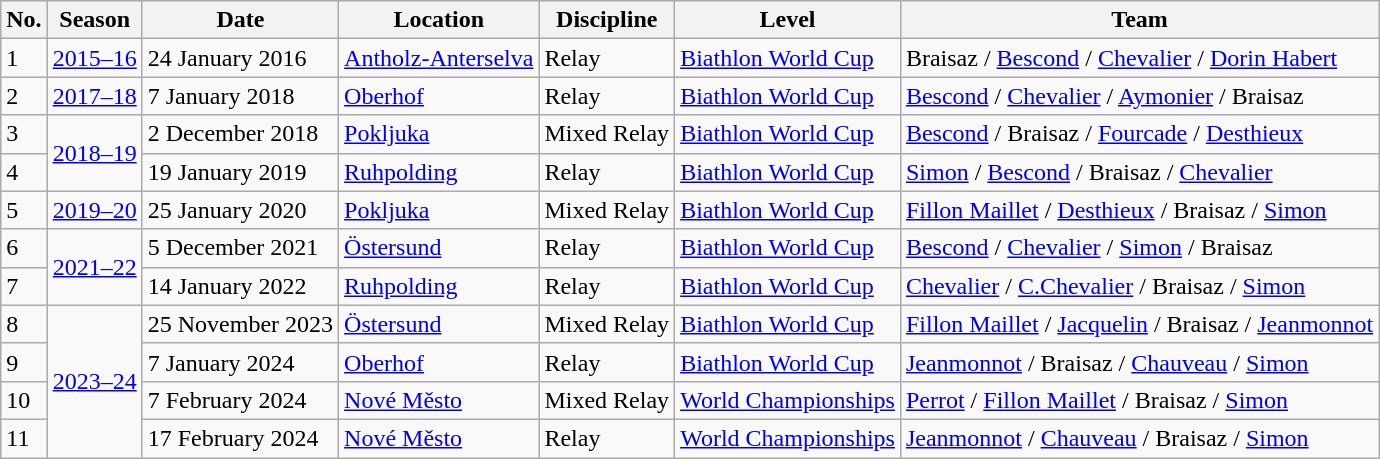<table class="wikitable sortable" style="text-align:left">
<tr>
<th>No.</th>
<th>Season</th>
<th>Date</th>
<th>Location</th>
<th>Discipline</th>
<th>Level</th>
<th>Team</th>
</tr>
<tr>
<td>1</td>
<td rowspan=1><a href='#'>2015–16</a></td>
<td>24 January 2016</td>
<td> <a href='#'>Antholz-Anterselva</a></td>
<td>Relay</td>
<td><a href='#'>Biathlon World Cup</a></td>
<td>Braisaz / <a href='#'>Bescond</a> / <a href='#'>Chevalier</a> / <a href='#'>Dorin Habert</a></td>
</tr>
<tr>
<td>2</td>
<td rowspan=1><a href='#'>2017–18</a></td>
<td>7 January 2018</td>
<td> <a href='#'>Oberhof</a></td>
<td>Relay</td>
<td><a href='#'>Biathlon World Cup</a></td>
<td><a href='#'>Bescond</a> / <a href='#'>Chevalier</a> / <a href='#'>Aymonier</a> / Braisaz</td>
</tr>
<tr>
<td>3</td>
<td rowspan=2><a href='#'>2018–19</a></td>
<td>2 December 2018</td>
<td> <a href='#'>Pokljuka</a></td>
<td>Mixed Relay</td>
<td><a href='#'>Biathlon World Cup</a></td>
<td><a href='#'>Bescond</a> / Braisaz / <a href='#'>Fourcade</a> / <a href='#'>Desthieux</a></td>
</tr>
<tr>
<td>4</td>
<td>19 January 2019</td>
<td> <a href='#'>Ruhpolding</a></td>
<td>Relay</td>
<td><a href='#'>Biathlon World Cup</a></td>
<td><a href='#'>Simon</a> / <a href='#'>Bescond</a> / Braisaz / <a href='#'>Chevalier</a></td>
</tr>
<tr>
<td>5</td>
<td rowspan=1><a href='#'>2019–20</a></td>
<td>25 January 2020</td>
<td align=left> <a href='#'>Pokljuka</a></td>
<td>Mixed Relay</td>
<td><a href='#'>Biathlon World Cup</a></td>
<td><a href='#'>Fillon Maillet</a> / <a href='#'>Desthieux</a> / Braisaz / <a href='#'>Simon</a></td>
</tr>
<tr>
<td>6</td>
<td rowspan=2><a href='#'>2021–22</a></td>
<td>5 December 2021</td>
<td align=left> <a href='#'>Östersund</a></td>
<td>Relay</td>
<td><a href='#'>Biathlon World Cup</a></td>
<td><a href='#'>Bescond</a> / <a href='#'>Chevalier</a> / <a href='#'>Simon</a> / Braisaz</td>
</tr>
<tr>
<td>7</td>
<td>14 January 2022</td>
<td> <a href='#'>Ruhpolding</a></td>
<td>Relay</td>
<td><a href='#'>Biathlon World Cup</a></td>
<td><a href='#'>Chevalier</a> / <a href='#'>C.Chevalier</a> / Braisaz / <a href='#'>Simon</a></td>
</tr>
<tr>
<td>8</td>
<td rowspan=4><a href='#'>2023–24</a></td>
<td>25 November 2023</td>
<td> <a href='#'>Östersund</a></td>
<td>Mixed Relay</td>
<td><a href='#'>Biathlon World Cup</a></td>
<td><a href='#'>Fillon Maillet</a> / <a href='#'>Jacquelin</a> / Braisaz / <a href='#'>Jeanmonnot</a></td>
</tr>
<tr>
<td>9</td>
<td>7 January 2024</td>
<td> <a href='#'>Oberhof</a></td>
<td>Relay</td>
<td><a href='#'>Biathlon World Cup</a></td>
<td><a href='#'>Jeanmonnot</a> / Braisaz / <a href='#'>Chauveau</a> / <a href='#'>Simon</a></td>
</tr>
<tr>
<td>10</td>
<td>7 February 2024</td>
<td> <a href='#'>Nové Město</a></td>
<td>Mixed Relay</td>
<td><a href='#'>World Championships</a></td>
<td><a href='#'>Perrot</a> / <a href='#'>Fillon Maillet</a> / Braisaz / <a href='#'>Simon</a></td>
</tr>
<tr>
<td>11</td>
<td>17 February 2024</td>
<td> <a href='#'>Nové Město</a></td>
<td>Relay</td>
<td><a href='#'>World Championships</a></td>
<td><a href='#'>Jeanmonnot</a> / <a href='#'>Chauveau</a> / Braisaz / <a href='#'>Simon</a></td>
</tr>
</table>
